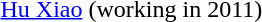<table>
<tr>
<td><a href='#'>Hu Xiao</a></td>
<td>(working in 2011)</td>
</tr>
</table>
